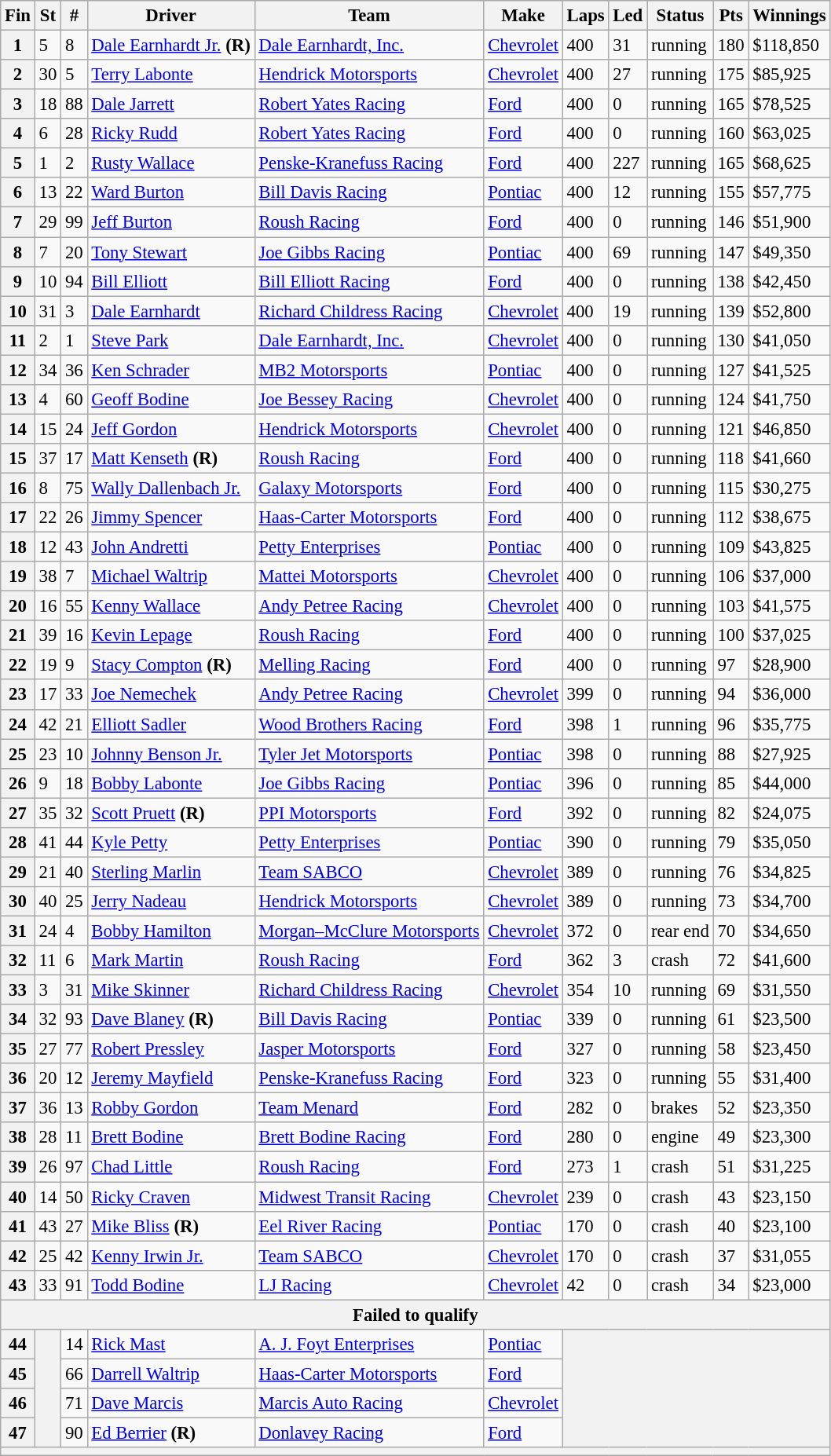<table class="wikitable" style="font-size:95%">
<tr>
<th>Fin</th>
<th>St</th>
<th>#</th>
<th>Driver</th>
<th>Team</th>
<th>Make</th>
<th>Laps</th>
<th>Led</th>
<th>Status</th>
<th>Pts</th>
<th>Winnings</th>
</tr>
<tr>
<th>1</th>
<td>5</td>
<td>8</td>
<td><a href='#'>Dale Earnhardt Jr.</a> <strong>(R)</strong></td>
<td><a href='#'>Dale Earnhardt, Inc.</a></td>
<td><a href='#'>Chevrolet</a></td>
<td>400</td>
<td>31</td>
<td>running</td>
<td>180</td>
<td>$118,850</td>
</tr>
<tr>
<th>2</th>
<td>30</td>
<td>5</td>
<td><a href='#'>Terry Labonte</a></td>
<td><a href='#'>Hendrick Motorsports</a></td>
<td><a href='#'>Chevrolet</a></td>
<td>400</td>
<td>27</td>
<td>running</td>
<td>175</td>
<td>$85,925</td>
</tr>
<tr>
<th>3</th>
<td>18</td>
<td>88</td>
<td><a href='#'>Dale Jarrett</a></td>
<td><a href='#'>Robert Yates Racing</a></td>
<td><a href='#'>Ford</a></td>
<td>400</td>
<td>0</td>
<td>running</td>
<td>165</td>
<td>$78,525</td>
</tr>
<tr>
<th>4</th>
<td>6</td>
<td>28</td>
<td><a href='#'>Ricky Rudd</a></td>
<td><a href='#'>Robert Yates Racing</a></td>
<td><a href='#'>Ford</a></td>
<td>400</td>
<td>0</td>
<td>running</td>
<td>160</td>
<td>$63,025</td>
</tr>
<tr>
<th>5</th>
<td>1</td>
<td>2</td>
<td><a href='#'>Rusty Wallace</a></td>
<td><a href='#'>Penske-Kranefuss Racing</a></td>
<td><a href='#'>Ford</a></td>
<td>400</td>
<td>227</td>
<td>running</td>
<td>165</td>
<td>$68,625</td>
</tr>
<tr>
<th>6</th>
<td>13</td>
<td>22</td>
<td><a href='#'>Ward Burton</a></td>
<td><a href='#'>Bill Davis Racing</a></td>
<td><a href='#'>Pontiac</a></td>
<td>400</td>
<td>12</td>
<td>running</td>
<td>155</td>
<td>$57,775</td>
</tr>
<tr>
<th>7</th>
<td>29</td>
<td>99</td>
<td><a href='#'>Jeff Burton</a></td>
<td><a href='#'>Roush Racing</a></td>
<td><a href='#'>Ford</a></td>
<td>400</td>
<td>0</td>
<td>running</td>
<td>146</td>
<td>$51,900</td>
</tr>
<tr>
<th>8</th>
<td>7</td>
<td>20</td>
<td><a href='#'>Tony Stewart</a></td>
<td><a href='#'>Joe Gibbs Racing</a></td>
<td><a href='#'>Pontiac</a></td>
<td>400</td>
<td>69</td>
<td>running</td>
<td>147</td>
<td>$49,350</td>
</tr>
<tr>
<th>9</th>
<td>10</td>
<td>94</td>
<td><a href='#'>Bill Elliott</a></td>
<td><a href='#'>Bill Elliott Racing</a></td>
<td><a href='#'>Ford</a></td>
<td>400</td>
<td>0</td>
<td>running</td>
<td>138</td>
<td>$42,450</td>
</tr>
<tr>
<th>10</th>
<td>31</td>
<td>3</td>
<td><a href='#'>Dale Earnhardt</a></td>
<td><a href='#'>Richard Childress Racing</a></td>
<td><a href='#'>Chevrolet</a></td>
<td>400</td>
<td>19</td>
<td>running</td>
<td>139</td>
<td>$52,800</td>
</tr>
<tr>
<th>11</th>
<td>2</td>
<td>1</td>
<td><a href='#'>Steve Park</a></td>
<td><a href='#'>Dale Earnhardt, Inc.</a></td>
<td><a href='#'>Chevrolet</a></td>
<td>400</td>
<td>0</td>
<td>running</td>
<td>130</td>
<td>$41,050</td>
</tr>
<tr>
<th>12</th>
<td>34</td>
<td>36</td>
<td><a href='#'>Ken Schrader</a></td>
<td><a href='#'>MB2 Motorsports</a></td>
<td><a href='#'>Pontiac</a></td>
<td>400</td>
<td>0</td>
<td>running</td>
<td>127</td>
<td>$41,525</td>
</tr>
<tr>
<th>13</th>
<td>4</td>
<td>60</td>
<td><a href='#'>Geoff Bodine</a></td>
<td><a href='#'>Joe Bessey Racing</a></td>
<td><a href='#'>Chevrolet</a></td>
<td>400</td>
<td>0</td>
<td>running</td>
<td>124</td>
<td>$41,750</td>
</tr>
<tr>
<th>14</th>
<td>15</td>
<td>24</td>
<td><a href='#'>Jeff Gordon</a></td>
<td><a href='#'>Hendrick Motorsports</a></td>
<td><a href='#'>Chevrolet</a></td>
<td>400</td>
<td>0</td>
<td>running</td>
<td>121</td>
<td>$46,850</td>
</tr>
<tr>
<th>15</th>
<td>37</td>
<td>17</td>
<td><a href='#'>Matt Kenseth</a> <strong>(R)</strong></td>
<td><a href='#'>Roush Racing</a></td>
<td><a href='#'>Ford</a></td>
<td>400</td>
<td>0</td>
<td>running</td>
<td>118</td>
<td>$41,660</td>
</tr>
<tr>
<th>16</th>
<td>8</td>
<td>75</td>
<td><a href='#'>Wally Dallenbach Jr.</a></td>
<td><a href='#'>Galaxy Motorsports</a></td>
<td><a href='#'>Ford</a></td>
<td>400</td>
<td>0</td>
<td>running</td>
<td>115</td>
<td>$30,275</td>
</tr>
<tr>
<th>17</th>
<td>22</td>
<td>26</td>
<td><a href='#'>Jimmy Spencer</a></td>
<td><a href='#'>Haas-Carter Motorsports</a></td>
<td><a href='#'>Ford</a></td>
<td>400</td>
<td>0</td>
<td>running</td>
<td>112</td>
<td>$38,675</td>
</tr>
<tr>
<th>18</th>
<td>12</td>
<td>43</td>
<td><a href='#'>John Andretti</a></td>
<td><a href='#'>Petty Enterprises</a></td>
<td><a href='#'>Pontiac</a></td>
<td>400</td>
<td>0</td>
<td>running</td>
<td>109</td>
<td>$43,825</td>
</tr>
<tr>
<th>19</th>
<td>38</td>
<td>7</td>
<td><a href='#'>Michael Waltrip</a></td>
<td><a href='#'>Mattei Motorsports</a></td>
<td><a href='#'>Chevrolet</a></td>
<td>400</td>
<td>0</td>
<td>running</td>
<td>106</td>
<td>$37,000</td>
</tr>
<tr>
<th>20</th>
<td>16</td>
<td>55</td>
<td><a href='#'>Kenny Wallace</a></td>
<td><a href='#'>Andy Petree Racing</a></td>
<td><a href='#'>Chevrolet</a></td>
<td>400</td>
<td>0</td>
<td>running</td>
<td>103</td>
<td>$41,575</td>
</tr>
<tr>
<th>21</th>
<td>39</td>
<td>16</td>
<td><a href='#'>Kevin Lepage</a></td>
<td><a href='#'>Roush Racing</a></td>
<td><a href='#'>Ford</a></td>
<td>400</td>
<td>0</td>
<td>running</td>
<td>100</td>
<td>$37,025</td>
</tr>
<tr>
<th>22</th>
<td>19</td>
<td>9</td>
<td><a href='#'>Stacy Compton</a> <strong>(R)</strong></td>
<td><a href='#'>Melling Racing</a></td>
<td><a href='#'>Ford</a></td>
<td>400</td>
<td>0</td>
<td>running</td>
<td>97</td>
<td>$28,900</td>
</tr>
<tr>
<th>23</th>
<td>17</td>
<td>33</td>
<td><a href='#'>Joe Nemechek</a></td>
<td><a href='#'>Andy Petree Racing</a></td>
<td><a href='#'>Chevrolet</a></td>
<td>399</td>
<td>0</td>
<td>running</td>
<td>94</td>
<td>$36,000</td>
</tr>
<tr>
<th>24</th>
<td>42</td>
<td>21</td>
<td><a href='#'>Elliott Sadler</a></td>
<td><a href='#'>Wood Brothers Racing</a></td>
<td><a href='#'>Ford</a></td>
<td>398</td>
<td>1</td>
<td>running</td>
<td>96</td>
<td>$35,775</td>
</tr>
<tr>
<th>25</th>
<td>23</td>
<td>10</td>
<td><a href='#'>Johnny Benson Jr.</a></td>
<td><a href='#'>Tyler Jet Motorsports</a></td>
<td><a href='#'>Pontiac</a></td>
<td>398</td>
<td>0</td>
<td>running</td>
<td>88</td>
<td>$27,925</td>
</tr>
<tr>
<th>26</th>
<td>9</td>
<td>18</td>
<td><a href='#'>Bobby Labonte</a></td>
<td><a href='#'>Joe Gibbs Racing</a></td>
<td><a href='#'>Pontiac</a></td>
<td>396</td>
<td>0</td>
<td>running</td>
<td>85</td>
<td>$44,000</td>
</tr>
<tr>
<th>27</th>
<td>35</td>
<td>32</td>
<td><a href='#'>Scott Pruett</a> <strong>(R)</strong></td>
<td><a href='#'>PPI Motorsports</a></td>
<td><a href='#'>Ford</a></td>
<td>392</td>
<td>0</td>
<td>running</td>
<td>82</td>
<td>$24,075</td>
</tr>
<tr>
<th>28</th>
<td>41</td>
<td>44</td>
<td><a href='#'>Kyle Petty</a></td>
<td><a href='#'>Petty Enterprises</a></td>
<td><a href='#'>Pontiac</a></td>
<td>390</td>
<td>0</td>
<td>running</td>
<td>79</td>
<td>$35,050</td>
</tr>
<tr>
<th>29</th>
<td>21</td>
<td>40</td>
<td><a href='#'>Sterling Marlin</a></td>
<td><a href='#'>Team SABCO</a></td>
<td><a href='#'>Chevrolet</a></td>
<td>389</td>
<td>0</td>
<td>running</td>
<td>76</td>
<td>$34,825</td>
</tr>
<tr>
<th>30</th>
<td>40</td>
<td>25</td>
<td><a href='#'>Jerry Nadeau</a></td>
<td><a href='#'>Hendrick Motorsports</a></td>
<td><a href='#'>Chevrolet</a></td>
<td>389</td>
<td>0</td>
<td>running</td>
<td>73</td>
<td>$34,700</td>
</tr>
<tr>
<th>31</th>
<td>24</td>
<td>4</td>
<td><a href='#'>Bobby Hamilton</a></td>
<td><a href='#'>Morgan–McClure Motorsports</a></td>
<td><a href='#'>Chevrolet</a></td>
<td>372</td>
<td>0</td>
<td>rear end</td>
<td>70</td>
<td>$34,650</td>
</tr>
<tr>
<th>32</th>
<td>11</td>
<td>6</td>
<td><a href='#'>Mark Martin</a></td>
<td><a href='#'>Roush Racing</a></td>
<td><a href='#'>Ford</a></td>
<td>362</td>
<td>3</td>
<td>crash</td>
<td>72</td>
<td>$41,600</td>
</tr>
<tr>
<th>33</th>
<td>3</td>
<td>31</td>
<td><a href='#'>Mike Skinner</a></td>
<td><a href='#'>Richard Childress Racing</a></td>
<td><a href='#'>Chevrolet</a></td>
<td>354</td>
<td>10</td>
<td>running</td>
<td>69</td>
<td>$31,550</td>
</tr>
<tr>
<th>34</th>
<td>32</td>
<td>93</td>
<td><a href='#'>Dave Blaney</a> <strong>(R)</strong></td>
<td><a href='#'>Bill Davis Racing</a></td>
<td><a href='#'>Pontiac</a></td>
<td>339</td>
<td>0</td>
<td>running</td>
<td>61</td>
<td>$23,500</td>
</tr>
<tr>
<th>35</th>
<td>27</td>
<td>77</td>
<td><a href='#'>Robert Pressley</a></td>
<td><a href='#'>Jasper Motorsports</a></td>
<td><a href='#'>Ford</a></td>
<td>327</td>
<td>0</td>
<td>running</td>
<td>58</td>
<td>$23,450</td>
</tr>
<tr>
<th>36</th>
<td>20</td>
<td>12</td>
<td><a href='#'>Jeremy Mayfield</a></td>
<td><a href='#'>Penske-Kranefuss Racing</a></td>
<td><a href='#'>Ford</a></td>
<td>323</td>
<td>0</td>
<td>running</td>
<td>55</td>
<td>$31,400</td>
</tr>
<tr>
<th>37</th>
<td>36</td>
<td>13</td>
<td><a href='#'>Robby Gordon</a></td>
<td><a href='#'>Team Menard</a></td>
<td><a href='#'>Ford</a></td>
<td>282</td>
<td>0</td>
<td>brakes</td>
<td>52</td>
<td>$23,350</td>
</tr>
<tr>
<th>38</th>
<td>28</td>
<td>11</td>
<td><a href='#'>Brett Bodine</a></td>
<td><a href='#'>Brett Bodine Racing</a></td>
<td><a href='#'>Ford</a></td>
<td>280</td>
<td>0</td>
<td>engine</td>
<td>49</td>
<td>$23,300</td>
</tr>
<tr>
<th>39</th>
<td>26</td>
<td>97</td>
<td><a href='#'>Chad Little</a></td>
<td><a href='#'>Roush Racing</a></td>
<td><a href='#'>Ford</a></td>
<td>273</td>
<td>1</td>
<td>crash</td>
<td>51</td>
<td>$31,225</td>
</tr>
<tr>
<th>40</th>
<td>14</td>
<td>50</td>
<td><a href='#'>Ricky Craven</a></td>
<td><a href='#'>Midwest Transit Racing</a></td>
<td><a href='#'>Chevrolet</a></td>
<td>239</td>
<td>0</td>
<td>crash</td>
<td>43</td>
<td>$23,150</td>
</tr>
<tr>
<th>41</th>
<td>43</td>
<td>27</td>
<td><a href='#'>Mike Bliss</a> <strong>(R)</strong></td>
<td><a href='#'>Eel River Racing</a></td>
<td><a href='#'>Pontiac</a></td>
<td>170</td>
<td>0</td>
<td>crash</td>
<td>40</td>
<td>$23,100</td>
</tr>
<tr>
<th>42</th>
<td>25</td>
<td>42</td>
<td><a href='#'>Kenny Irwin Jr.</a></td>
<td><a href='#'>Team SABCO</a></td>
<td><a href='#'>Chevrolet</a></td>
<td>170</td>
<td>0</td>
<td>crash</td>
<td>37</td>
<td>$31,055</td>
</tr>
<tr>
<th>43</th>
<td>33</td>
<td>91</td>
<td><a href='#'>Todd Bodine</a></td>
<td><a href='#'>LJ Racing</a></td>
<td><a href='#'>Chevrolet</a></td>
<td>42</td>
<td>0</td>
<td>crash</td>
<td>34</td>
<td>$23,000</td>
</tr>
<tr>
<th colspan="11">Failed to qualify</th>
</tr>
<tr>
<th>44</th>
<th rowspan="4"></th>
<td>14</td>
<td><a href='#'>Rick Mast</a></td>
<td><a href='#'>A. J. Foyt Enterprises</a></td>
<td><a href='#'>Pontiac</a></td>
<th colspan="5" rowspan="4"></th>
</tr>
<tr>
<th>45</th>
<td>66</td>
<td><a href='#'>Darrell Waltrip</a></td>
<td><a href='#'>Haas-Carter Motorsports</a></td>
<td><a href='#'>Ford</a></td>
</tr>
<tr>
<th>46</th>
<td>71</td>
<td><a href='#'>Dave Marcis</a></td>
<td><a href='#'>Marcis Auto Racing</a></td>
<td><a href='#'>Chevrolet</a></td>
</tr>
<tr>
<th>47</th>
<td>90</td>
<td><a href='#'>Ed Berrier</a> <strong>(R)</strong></td>
<td><a href='#'>Donlavey Racing</a></td>
<td><a href='#'>Ford</a></td>
</tr>
<tr>
<th colspan="11"></th>
</tr>
</table>
